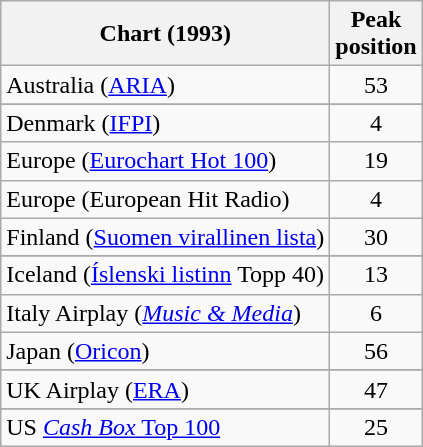<table class="wikitable sortable">
<tr>
<th>Chart (1993)</th>
<th>Peak<br>position</th>
</tr>
<tr>
<td>Australia (<a href='#'>ARIA</a>)</td>
<td align="center">53</td>
</tr>
<tr>
</tr>
<tr>
</tr>
<tr>
</tr>
<tr>
<td align="left">Denmark (<a href='#'>IFPI</a>)</td>
<td align="center">4</td>
</tr>
<tr>
<td align="left">Europe (<a href='#'>Eurochart Hot 100</a>)</td>
<td align="center">19</td>
</tr>
<tr>
<td align="left">Europe (European Hit Radio)</td>
<td align="center">4</td>
</tr>
<tr>
<td align="left">Finland (<a href='#'>Suomen virallinen lista</a>)</td>
<td align="center">30</td>
</tr>
<tr>
</tr>
<tr>
</tr>
<tr>
<td align="left">Iceland (<a href='#'>Íslenski listinn</a> Topp 40)</td>
<td align="center">13</td>
</tr>
<tr>
<td>Italy Airplay (<em><a href='#'>Music & Media</a></em>)</td>
<td align="center">6</td>
</tr>
<tr>
<td align="left">Japan (<a href='#'>Oricon</a>)</td>
<td align="center">56</td>
</tr>
<tr>
</tr>
<tr>
</tr>
<tr>
</tr>
<tr>
</tr>
<tr>
</tr>
<tr>
</tr>
<tr>
</tr>
<tr>
<td align="left">UK Airplay (<a href='#'>ERA</a>)</td>
<td align="center">47</td>
</tr>
<tr>
</tr>
<tr>
</tr>
<tr>
</tr>
<tr>
</tr>
<tr>
<td align="left">US <a href='#'><em>Cash Box</em> Top 100</a></td>
<td align="center">25</td>
</tr>
</table>
